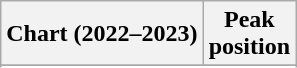<table class="wikitable sortable plainrowheaders" style="text-align:center">
<tr>
<th scope="col">Chart (2022–2023)</th>
<th scope="col">Peak<br>position</th>
</tr>
<tr>
</tr>
<tr>
</tr>
<tr>
</tr>
<tr>
</tr>
</table>
